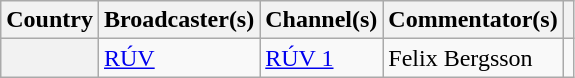<table class="wikitable plainrowheaders">
<tr>
<th scope="col">Country</th>
<th scope="col">Broadcaster(s)</th>
<th>Channel(s)</th>
<th scope="col">Commentator(s)</th>
<th scope="col"></th>
</tr>
<tr>
<th scope="row"></th>
<td><a href='#'>RÚV</a></td>
<td><a href='#'>RÚV 1</a></td>
<td>Felix Bergsson</td>
<td></td>
</tr>
</table>
